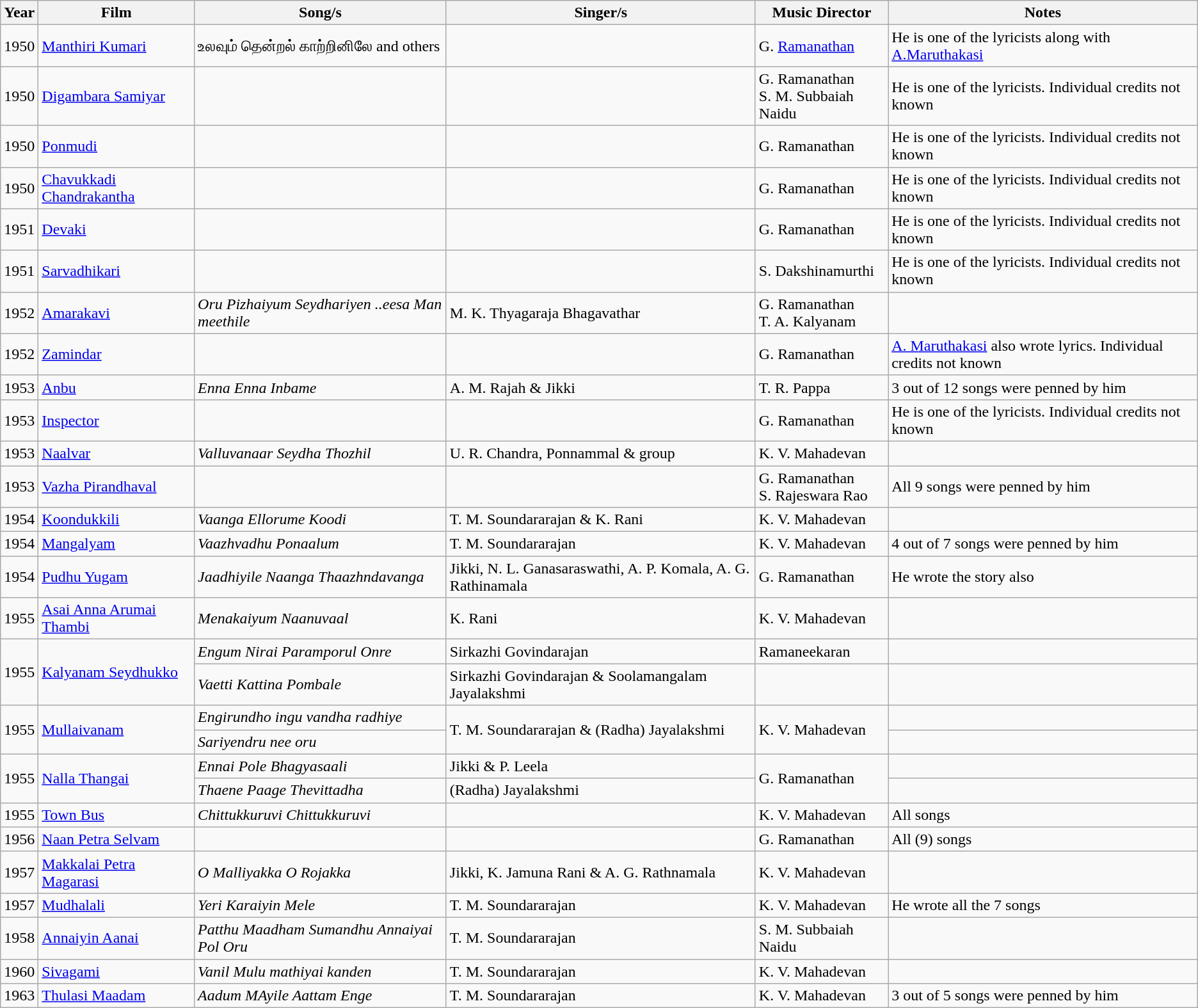<table class="wikitable">
<tr>
<th>Year</th>
<th>Film</th>
<th>Song/s</th>
<th>Singer/s</th>
<th>Music Director</th>
<th>Notes</th>
</tr>
<tr>
<td>1950</td>
<td><a href='#'>Manthiri Kumari</a></td>
<td>உலவும் தென்றல் காற்றினிலே and others</td>
<td></td>
<td>G. <a href='#'>Ramanathan</a></td>
<td>He is one of the lyricists along with <a href='#'>A.Maruthakasi</a></td>
</tr>
<tr --->
<td>1950</td>
<td><a href='#'>Digambara Samiyar</a></td>
<td></td>
<td></td>
<td>G. Ramanathan<br>S. M. Subbaiah Naidu</td>
<td>He is one of the lyricists. Individual credits not known</td>
</tr>
<tr>
<td>1950</td>
<td><a href='#'>Ponmudi</a></td>
<td></td>
<td></td>
<td>G. Ramanathan</td>
<td>He is one of the lyricists. Individual credits not known</td>
</tr>
<tr>
<td>1950</td>
<td><a href='#'>Chavukkadi Chandrakantha</a></td>
<td></td>
<td></td>
<td>G. Ramanathan</td>
<td>He is one of the lyricists. Individual credits not known</td>
</tr>
<tr>
<td>1951</td>
<td><a href='#'>Devaki</a></td>
<td></td>
<td></td>
<td>G. Ramanathan</td>
<td>He is one of the lyricists. Individual credits not known</td>
</tr>
<tr>
<td>1951</td>
<td><a href='#'>Sarvadhikari</a></td>
<td></td>
<td></td>
<td>S. Dakshinamurthi</td>
<td>He is one of the lyricists. Individual credits not known</td>
</tr>
<tr>
<td>1952</td>
<td><a href='#'>Amarakavi</a></td>
<td><em>Oru Pizhaiyum Seydhariyen ..eesa Man meethile</em></td>
<td>M. K. Thyagaraja Bhagavathar</td>
<td>G. Ramanathan<br>T. A. Kalyanam</td>
<td></td>
</tr>
<tr>
<td>1952</td>
<td><a href='#'>Zamindar</a></td>
<td></td>
<td></td>
<td>G. Ramanathan</td>
<td><a href='#'>A. Maruthakasi</a> also wrote lyrics. Individual credits not known</td>
</tr>
<tr>
<td>1953</td>
<td><a href='#'>Anbu</a></td>
<td><em>Enna Enna Inbame</em></td>
<td>A. M. Rajah & Jikki</td>
<td>T. R. Pappa</td>
<td>3 out of 12 songs were penned by him</td>
</tr>
<tr>
<td>1953</td>
<td><a href='#'>Inspector</a></td>
<td></td>
<td></td>
<td>G. Ramanathan</td>
<td>He is one of the lyricists. Individual credits not known</td>
</tr>
<tr>
<td>1953</td>
<td><a href='#'>Naalvar</a></td>
<td><em>Valluvanaar Seydha Thozhil</em></td>
<td>U. R. Chandra, Ponnammal & group</td>
<td>K. V. Mahadevan</td>
<td></td>
</tr>
<tr>
<td>1953</td>
<td><a href='#'>Vazha Pirandhaval</a></td>
<td></td>
<td></td>
<td>G. Ramanathan<br>S. Rajeswara Rao</td>
<td>All 9 songs were penned by him</td>
</tr>
<tr>
<td>1954</td>
<td><a href='#'>Koondukkili</a></td>
<td><em>Vaanga Ellorume Koodi</em></td>
<td>T. M. Soundararajan & K. Rani</td>
<td>K. V. Mahadevan</td>
<td></td>
</tr>
<tr>
<td>1954</td>
<td><a href='#'>Mangalyam</a></td>
<td><em>Vaazhvadhu Ponaalum</em></td>
<td>T. M. Soundararajan</td>
<td>K. V. Mahadevan</td>
<td>4 out of 7 songs were penned by him</td>
</tr>
<tr>
<td>1954</td>
<td><a href='#'>Pudhu Yugam</a></td>
<td><em>Jaadhiyile Naanga Thaazhndavanga</em></td>
<td>Jikki, N. L. Ganasaraswathi, A. P. Komala, A. G. Rathinamala</td>
<td>G. Ramanathan</td>
<td>He wrote the story also</td>
</tr>
<tr>
<td>1955</td>
<td><a href='#'>Asai Anna Arumai Thambi</a></td>
<td><em>Menakaiyum Naanuvaal</em></td>
<td>K. Rani</td>
<td>K. V. Mahadevan</td>
<td></td>
</tr>
<tr>
<td rowspan=2>1955</td>
<td rowspan=2><a href='#'>Kalyanam Seydhukko</a></td>
<td><em>Engum Nirai Paramporul Onre</em></td>
<td>Sirkazhi Govindarajan</td>
<td>Ramaneekaran</td>
<td></td>
</tr>
<tr>
<td><em>Vaetti Kattina Pombale</em></td>
<td>Sirkazhi Govindarajan & Soolamangalam Jayalakshmi</td>
<td></td>
<td></td>
</tr>
<tr>
<td rowspan=2>1955</td>
<td rowspan=2><a href='#'>Mullaivanam</a></td>
<td><em>Engirundho ingu vandha radhiye</em></td>
<td rowspan=2>T. M. Soundararajan & (Radha) Jayalakshmi</td>
<td rowspan=2>K. V. Mahadevan</td>
<td></td>
</tr>
<tr>
<td><em>Sariyendru nee oru</em></td>
<td></td>
</tr>
<tr>
<td rowspan=2>1955</td>
<td rowspan=2><a href='#'>Nalla Thangai</a></td>
<td><em>Ennai Pole Bhagyasaali</em></td>
<td>Jikki & P. Leela</td>
<td rowspan=2>G. Ramanathan</td>
<td></td>
</tr>
<tr>
<td><em>Thaene Paage Thevittadha</em></td>
<td>(Radha) Jayalakshmi</td>
<td></td>
</tr>
<tr>
<td>1955</td>
<td><a href='#'>Town Bus</a></td>
<td><em>Chittukkuruvi Chittukkuruvi</em></td>
<td></td>
<td>K. V. Mahadevan</td>
<td>All songs</td>
</tr>
<tr>
<td>1956</td>
<td><a href='#'>Naan Petra Selvam</a></td>
<td></td>
<td></td>
<td>G. Ramanathan</td>
<td>All (9) songs</td>
</tr>
<tr>
<td>1957</td>
<td><a href='#'>Makkalai Petra Magarasi</a></td>
<td><em>O Malliyakka O Rojakka</em></td>
<td>Jikki, K. Jamuna Rani & A. G. Rathnamala</td>
<td>K. V. Mahadevan</td>
<td></td>
</tr>
<tr>
<td>1957</td>
<td><a href='#'>Mudhalali</a></td>
<td><em>Yeri Karaiyin Mele</em></td>
<td>T. M. Soundararajan</td>
<td>K. V. Mahadevan</td>
<td>He wrote all the 7 songs</td>
</tr>
<tr>
<td>1958</td>
<td><a href='#'>Annaiyin Aanai</a></td>
<td><em>Patthu Maadham Sumandhu  Annaiyai Pol Oru</em></td>
<td>T. M. Soundararajan</td>
<td>S. M. Subbaiah Naidu</td>
<td></td>
</tr>
<tr>
<td>1960</td>
<td><a href='#'>Sivagami</a></td>
<td><em>Vanil Mulu mathiyai kanden</em></td>
<td>T. M. Soundararajan</td>
<td>K. V. Mahadevan</td>
<td He wrote 3 songs -MKTs last film></td>
</tr>
<tr>
<td>1963</td>
<td><a href='#'>Thulasi Maadam</a></td>
<td><em>Aadum MAyile Aattam Enge</em></td>
<td>T. M. Soundararajan</td>
<td>K. V. Mahadevan</td>
<td>3 out of 5 songs were penned by him</td>
</tr>
</table>
